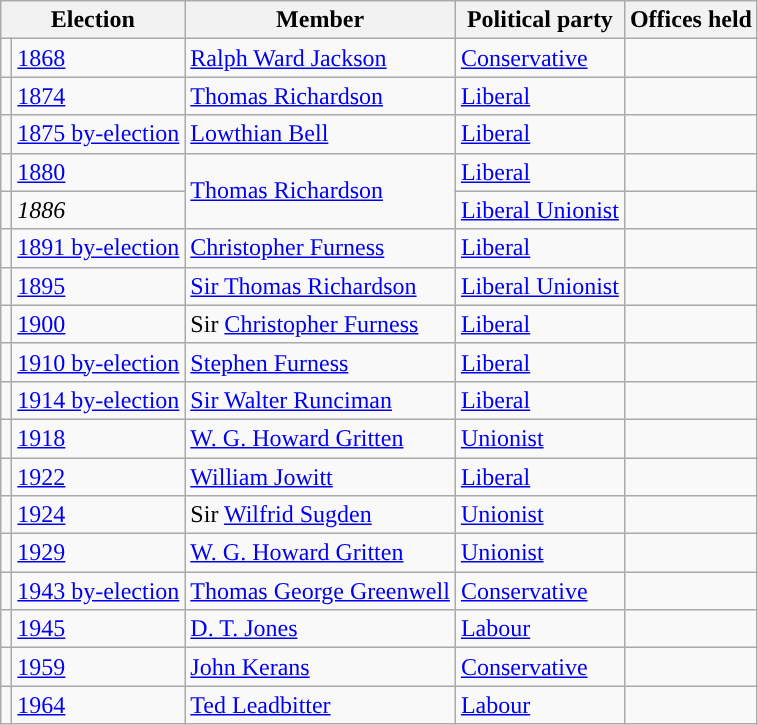<table class="wikitable sortable">
<tr>
<th colspan="2">Election</th>
<th>Member</th>
<th>Political party</th>
<th>Offices held</th>
</tr>
<tr>
<td style="color:inherit;background-color: "></td>
<td><a href='#'>1868</a></td>
<td><a href='#'>Ralph Ward Jackson</a></td>
<td><a href='#'>Conservative</a></td>
<td></td>
</tr>
<tr>
<td style="color:inherit;background-color: "></td>
<td><a href='#'>1874</a></td>
<td><a href='#'>Thomas Richardson</a></td>
<td><a href='#'>Liberal</a></td>
<td></td>
</tr>
<tr>
<td style="color:inherit;background-color: "></td>
<td><a href='#'>1875 by-election</a></td>
<td><a href='#'>Lowthian Bell</a></td>
<td><a href='#'>Liberal</a></td>
<td></td>
</tr>
<tr>
<td style="color:inherit;background-color: "></td>
<td><a href='#'>1880</a></td>
<td rowspan="2"><a href='#'>Thomas Richardson</a></td>
<td><a href='#'>Liberal</a></td>
<td></td>
</tr>
<tr>
<td style="color:inherit;background-color: "></td>
<td><em>1886</em></td>
<td><a href='#'>Liberal Unionist</a></td>
<td></td>
</tr>
<tr>
<td style="color:inherit;background-color: "></td>
<td><a href='#'>1891 by-election</a></td>
<td><a href='#'>Christopher Furness</a></td>
<td><a href='#'>Liberal</a></td>
<td></td>
</tr>
<tr>
<td style="color:inherit;background-color: "></td>
<td><a href='#'>1895</a></td>
<td><a href='#'>Sir Thomas Richardson</a></td>
<td><a href='#'>Liberal Unionist</a></td>
<td></td>
</tr>
<tr>
<td style="color:inherit;background-color: "></td>
<td><a href='#'>1900</a></td>
<td>Sir <a href='#'>Christopher Furness</a></td>
<td><a href='#'>Liberal</a></td>
<td></td>
</tr>
<tr>
<td style="color:inherit;background-color: "></td>
<td><a href='#'>1910 by-election</a></td>
<td><a href='#'>Stephen Furness</a></td>
<td><a href='#'>Liberal</a></td>
<td></td>
</tr>
<tr>
<td style="color:inherit;background-color: "></td>
<td><a href='#'>1914 by-election</a></td>
<td><a href='#'>Sir Walter Runciman</a></td>
<td><a href='#'>Liberal</a></td>
<td></td>
</tr>
<tr>
<td style="color:inherit;background-color: "></td>
<td><a href='#'>1918</a></td>
<td><a href='#'>W. G. Howard Gritten</a></td>
<td><a href='#'>Unionist</a></td>
<td></td>
</tr>
<tr>
<td style="color:inherit;background-color: "></td>
<td><a href='#'>1922</a></td>
<td><a href='#'>William Jowitt</a></td>
<td><a href='#'>Liberal</a></td>
<td></td>
</tr>
<tr>
<td style="color:inherit;background-color: "></td>
<td><a href='#'>1924</a></td>
<td>Sir <a href='#'>Wilfrid Sugden</a></td>
<td><a href='#'>Unionist</a></td>
<td></td>
</tr>
<tr>
<td style="color:inherit;background-color: "></td>
<td><a href='#'>1929</a></td>
<td><a href='#'>W. G. Howard Gritten</a></td>
<td><a href='#'>Unionist</a></td>
<td></td>
</tr>
<tr>
<td style="color:inherit;background-color: "></td>
<td><a href='#'>1943 by-election</a></td>
<td><a href='#'>Thomas George Greenwell</a></td>
<td><a href='#'>Conservative</a></td>
<td></td>
</tr>
<tr>
<td style="color:inherit;background-color: "></td>
<td><a href='#'>1945</a></td>
<td><a href='#'>D. T. Jones</a></td>
<td><a href='#'>Labour</a></td>
<td></td>
</tr>
<tr>
<td style="color:inherit;background-color: "></td>
<td><a href='#'>1959</a></td>
<td><a href='#'>John Kerans</a></td>
<td><a href='#'>Conservative</a></td>
<td></td>
</tr>
<tr>
<td style="color:inherit;background-color: "></td>
<td><a href='#'>1964</a></td>
<td><a href='#'>Ted Leadbitter</a></td>
<td><a href='#'>Labour</a></td>
<td></td>
</tr>
</table>
